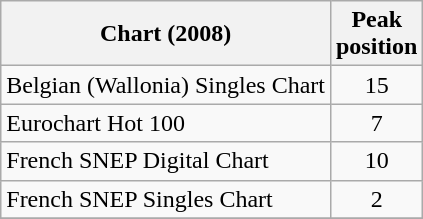<table class="wikitable sortable">
<tr>
<th>Chart (2008)</th>
<th>Peak<br>position</th>
</tr>
<tr>
<td>Belgian (Wallonia) Singles Chart</td>
<td align="center">15</td>
</tr>
<tr>
<td>Eurochart Hot 100</td>
<td align="center">7</td>
</tr>
<tr>
<td>French SNEP Digital Chart</td>
<td align="center">10</td>
</tr>
<tr>
<td>French SNEP Singles Chart</td>
<td align="center">2</td>
</tr>
<tr>
</tr>
</table>
